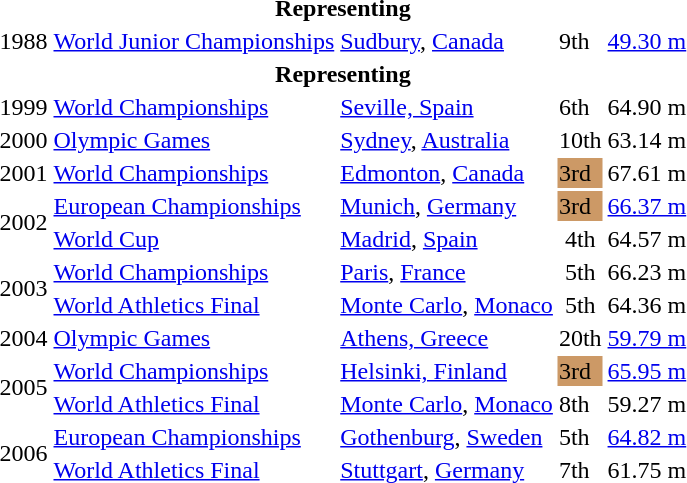<table>
<tr>
<th colspan="6">Representing </th>
</tr>
<tr>
<td>1988</td>
<td><a href='#'>World Junior Championships</a></td>
<td><a href='#'>Sudbury</a>, <a href='#'>Canada</a></td>
<td>9th</td>
<td><a href='#'>49.30 m</a></td>
</tr>
<tr>
<th colspan="5">Representing </th>
</tr>
<tr>
<td>1999</td>
<td><a href='#'>World Championships</a></td>
<td><a href='#'>Seville, Spain</a></td>
<td>6th</td>
<td>64.90 m</td>
</tr>
<tr>
<td>2000</td>
<td><a href='#'>Olympic Games</a></td>
<td><a href='#'>Sydney</a>, <a href='#'>Australia</a></td>
<td>10th</td>
<td>63.14 m</td>
</tr>
<tr>
<td>2001</td>
<td><a href='#'>World Championships</a></td>
<td><a href='#'>Edmonton</a>, <a href='#'>Canada</a></td>
<td bgcolor="CC9966">3rd</td>
<td>67.61 m</td>
</tr>
<tr>
<td rowspan=2>2002</td>
<td><a href='#'>European Championships</a></td>
<td><a href='#'>Munich</a>, <a href='#'>Germany</a></td>
<td bgcolor="CC9966">3rd</td>
<td><a href='#'>66.37 m</a></td>
</tr>
<tr>
<td><a href='#'>World Cup</a></td>
<td><a href='#'>Madrid</a>, <a href='#'>Spain</a></td>
<td align="center">4th</td>
<td>64.57 m</td>
</tr>
<tr>
<td rowspan=2>2003</td>
<td><a href='#'>World Championships</a></td>
<td><a href='#'>Paris</a>, <a href='#'>France</a></td>
<td align="center">5th</td>
<td>66.23 m</td>
</tr>
<tr>
<td><a href='#'>World Athletics Final</a></td>
<td><a href='#'>Monte Carlo</a>, <a href='#'>Monaco</a></td>
<td align="center">5th</td>
<td>64.36 m</td>
</tr>
<tr>
<td>2004</td>
<td><a href='#'>Olympic Games</a></td>
<td><a href='#'>Athens, Greece</a></td>
<td>20th</td>
<td><a href='#'>59.79 m</a></td>
</tr>
<tr>
<td rowspan=2>2005</td>
<td><a href='#'>World Championships</a></td>
<td><a href='#'>Helsinki, Finland</a></td>
<td bgcolor="CC9966">3rd</td>
<td><a href='#'>65.95 m</a></td>
</tr>
<tr>
<td><a href='#'>World Athletics Final</a></td>
<td><a href='#'>Monte Carlo</a>, <a href='#'>Monaco</a></td>
<td>8th</td>
<td>59.27 m</td>
</tr>
<tr>
<td rowspan=2>2006</td>
<td><a href='#'>European Championships</a></td>
<td><a href='#'>Gothenburg</a>, <a href='#'>Sweden</a></td>
<td>5th</td>
<td><a href='#'>64.82 m</a></td>
</tr>
<tr>
<td><a href='#'>World Athletics Final</a></td>
<td><a href='#'>Stuttgart</a>, <a href='#'>Germany</a></td>
<td>7th</td>
<td>61.75 m</td>
</tr>
</table>
